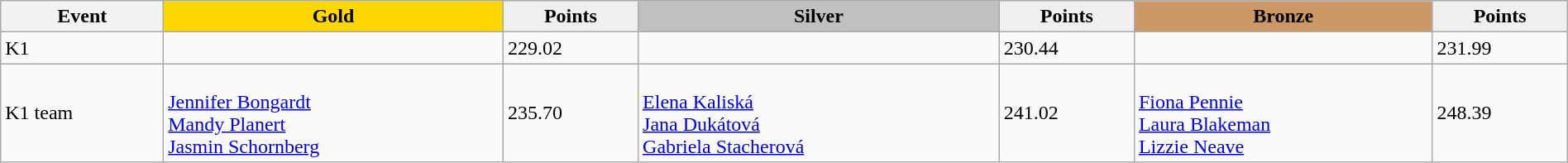<table class="wikitable" width=100%>
<tr>
<th>Event</th>
<td align=center bgcolor="gold"><strong>Gold</strong></td>
<td align=center bgcolor="EFEFEF"><strong>Points</strong></td>
<td align=center bgcolor="silver"><strong>Silver</strong></td>
<td align=center bgcolor="EFEFEF"><strong>Points</strong></td>
<td align=center bgcolor="CC9966"><strong>Bronze</strong></td>
<td align=center bgcolor="EFEFEF"><strong>Points</strong></td>
</tr>
<tr>
<td>K1</td>
<td></td>
<td>229.02</td>
<td></td>
<td>230.44</td>
<td></td>
<td>231.99</td>
</tr>
<tr>
<td>K1 team</td>
<td><br><a href='#'>Jennifer Bongardt</a><br><a href='#'>Mandy Planert</a><br><a href='#'>Jasmin Schornberg</a></td>
<td>235.70</td>
<td><br><a href='#'>Elena Kaliská</a><br><a href='#'>Jana Dukátová</a><br><a href='#'>Gabriela Stacherová</a></td>
<td>241.02</td>
<td><br><a href='#'>Fiona Pennie</a><br><a href='#'>Laura Blakeman</a><br><a href='#'>Lizzie Neave</a></td>
<td>248.39</td>
</tr>
</table>
